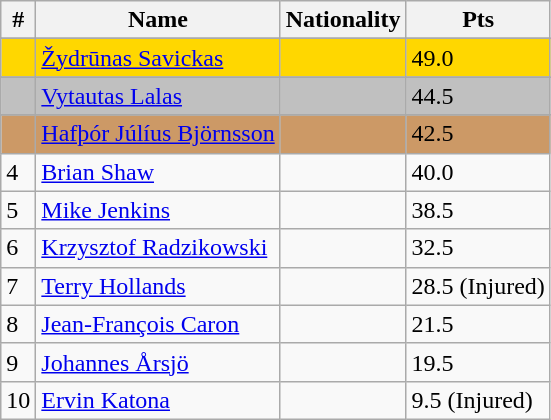<table class="wikitable">
<tr>
<th>#</th>
<th>Name</th>
<th>Nationality</th>
<th>Pts</th>
</tr>
<tr>
</tr>
<tr style="background:gold;">
<td></td>
<td><a href='#'>Žydrūnas Savickas</a></td>
<td></td>
<td>49.0</td>
</tr>
<tr>
</tr>
<tr style="background:silver;">
<td></td>
<td><a href='#'>Vytautas Lalas</a></td>
<td></td>
<td>44.5</td>
</tr>
<tr>
</tr>
<tr style="background:#c96;">
<td></td>
<td><a href='#'>Hafþór Júlíus Björnsson</a></td>
<td></td>
<td>42.5</td>
</tr>
<tr>
<td>4</td>
<td><a href='#'>Brian Shaw</a></td>
<td></td>
<td>40.0</td>
</tr>
<tr>
<td>5</td>
<td><a href='#'>Mike Jenkins</a></td>
<td></td>
<td>38.5</td>
</tr>
<tr>
<td>6</td>
<td><a href='#'>Krzysztof Radzikowski</a></td>
<td></td>
<td>32.5</td>
</tr>
<tr>
<td>7</td>
<td><a href='#'>Terry Hollands</a></td>
<td></td>
<td>28.5 (Injured)</td>
</tr>
<tr>
<td>8</td>
<td><a href='#'>Jean-François Caron</a></td>
<td></td>
<td>21.5</td>
</tr>
<tr>
<td>9</td>
<td><a href='#'>Johannes Årsjö</a></td>
<td></td>
<td>19.5</td>
</tr>
<tr>
<td>10</td>
<td><a href='#'>Ervin Katona</a></td>
<td></td>
<td>9.5 (Injured)</td>
</tr>
</table>
